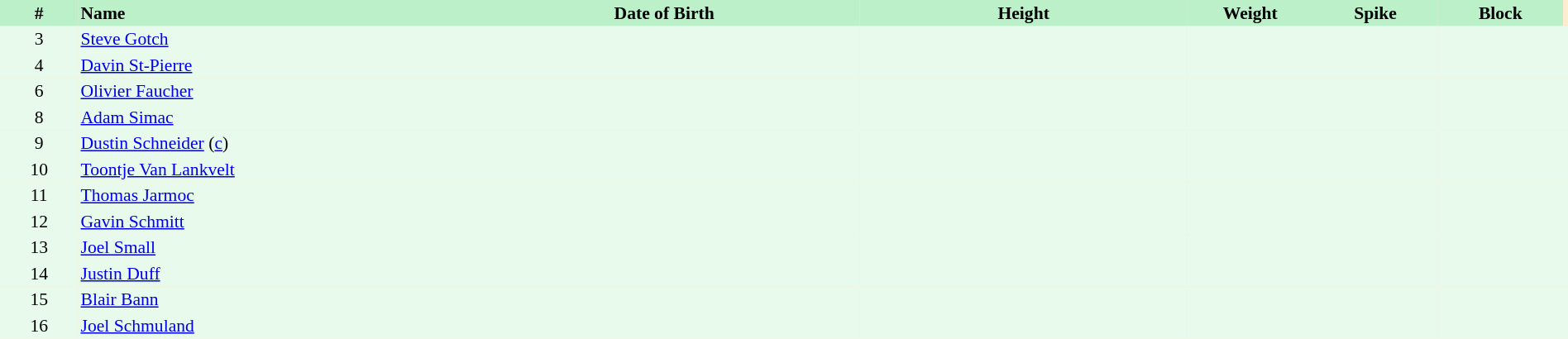<table border=0 cellpadding=2 cellspacing=0  |- bgcolor=#FFECCE style="text-align:center; font-size:90%;" width=100%>
<tr bgcolor=#BBF0C9>
<th width=5%>#</th>
<th width=25% align=left>Name</th>
<th width=25%>Date of Birth</th>
<th width=21%>Height</th>
<th width=8%>Weight</th>
<th width=8%>Spike</th>
<th width=8%>Block</th>
</tr>
<tr bgcolor=#E7FAEC>
<td>3</td>
<td align=left><a href='#'>Steve Gotch</a></td>
<td></td>
<td></td>
<td></td>
<td></td>
<td></td>
<td></td>
</tr>
<tr bgcolor=#E7FAEC>
<td>4</td>
<td align=left><a href='#'>Davin St-Pierre</a></td>
<td></td>
<td></td>
<td></td>
<td></td>
<td></td>
<td></td>
</tr>
<tr bgcolor=#E7FAEC>
<td>6</td>
<td align=left><a href='#'>Olivier Faucher</a></td>
<td></td>
<td></td>
<td></td>
<td></td>
<td></td>
<td></td>
</tr>
<tr bgcolor=#E7FAEC>
<td>8</td>
<td align=left><a href='#'>Adam Simac</a></td>
<td></td>
<td></td>
<td></td>
<td></td>
<td></td>
<td></td>
</tr>
<tr bgcolor=#E7FAEC>
<td>9</td>
<td align=left><a href='#'>Dustin Schneider</a> (<a href='#'>c</a>)</td>
<td></td>
<td></td>
<td></td>
<td></td>
<td></td>
<td></td>
</tr>
<tr bgcolor=#E7FAEC>
<td>10</td>
<td align=left><a href='#'>Toontje Van Lankvelt</a></td>
<td></td>
<td></td>
<td></td>
<td></td>
<td></td>
<td></td>
</tr>
<tr bgcolor=#E7FAEC>
<td>11</td>
<td align=left><a href='#'>Thomas Jarmoc</a></td>
<td></td>
<td></td>
<td></td>
<td></td>
<td></td>
<td></td>
</tr>
<tr bgcolor=#E7FAEC>
<td>12</td>
<td align=left><a href='#'>Gavin Schmitt</a></td>
<td></td>
<td></td>
<td></td>
<td></td>
<td></td>
<td></td>
</tr>
<tr bgcolor=#E7FAEC>
<td>13</td>
<td align=left><a href='#'>Joel Small</a></td>
<td></td>
<td></td>
<td></td>
<td></td>
<td></td>
<td></td>
</tr>
<tr bgcolor=#E7FAEC>
<td>14</td>
<td align=left><a href='#'>Justin Duff</a></td>
<td></td>
<td></td>
<td></td>
<td></td>
<td></td>
<td></td>
</tr>
<tr bgcolor=#E7FAEC>
<td>15</td>
<td align=left><a href='#'>Blair Bann</a></td>
<td></td>
<td></td>
<td></td>
<td></td>
<td></td>
<td></td>
</tr>
<tr bgcolor=#E7FAEC>
<td>16</td>
<td align=left><a href='#'>Joel Schmuland</a></td>
<td></td>
<td></td>
<td></td>
<td></td>
<td></td>
<td></td>
</tr>
</table>
